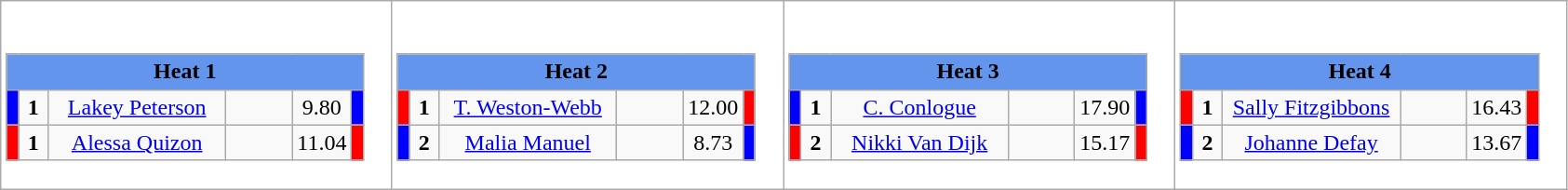<table class="wikitable" style="background:#fff;">
<tr>
<td><div><br><table class="wikitable">
<tr>
<td colspan="6"  style="text-align:center; background:#6495ed;"><strong>Heat 1</strong></td>
</tr>
<tr>
<td style="width:01px; background: #00f;"></td>
<td style="width:14px; text-align:center;"><strong>1</strong></td>
<td style="width:120px; text-align:center;"><a href='#'>Lakey Peterson</a></td>
<td style="width:40px; text-align:center;"></td>
<td style="width:20px; text-align:center;">9.80</td>
<td style="width:01px; background: #00f;"></td>
</tr>
<tr>
<td style="width:01px; background: #f00;"></td>
<td style="width:14px; text-align:center;"><strong>1</strong></td>
<td style="width:120px; text-align:center;"><a href='#'>Alessa Quizon</a></td>
<td style="width:40px; text-align:center;"></td>
<td style="width:20px; text-align:center;">11.04</td>
<td style="width:01px; background: #f00;"></td>
</tr>
</table>
</div></td>
<td><div><br><table class="wikitable">
<tr>
<td colspan="6"  style="text-align:center; background:#6495ed;"><strong>Heat 2</strong></td>
</tr>
<tr>
<td style="width:01px; background: #f00;"></td>
<td style="width:14px; text-align:center;"><strong>1</strong></td>
<td style="width:120px; text-align:center;"><a href='#'>T. Weston-Webb</a></td>
<td style="width:40px; text-align:center;"></td>
<td style="width:20px; text-align:center;">12.00</td>
<td style="width:01px; background: #f00;"></td>
</tr>
<tr>
<td style="width:01px; background: #00f;"></td>
<td style="width:14px; text-align:center;"><strong>2</strong></td>
<td style="width:120px; text-align:center;"><a href='#'>Malia Manuel</a></td>
<td style="width:40px; text-align:center;"></td>
<td style="width:20px; text-align:center;">8.73</td>
<td style="width:01px; background: #00f;"></td>
</tr>
</table>
</div></td>
<td><div><br><table class="wikitable">
<tr>
<td colspan="6"  style="text-align:center; background:#6495ed;"><strong>Heat 3</strong></td>
</tr>
<tr>
<td style="width:01px; background: #00f;"></td>
<td style="width:14px; text-align:center;"><strong>1</strong></td>
<td style="width:120px; text-align:center;"><a href='#'>C. Conlogue</a></td>
<td style="width:40px; text-align:center;"></td>
<td style="width:20px; text-align:center;">17.90</td>
<td style="width:01px; background: #00f;"></td>
</tr>
<tr>
<td style="width:01px; background: #f00;"></td>
<td style="width:14px; text-align:center;"><strong>2</strong></td>
<td style="width:120px; text-align:center;"><a href='#'>Nikki Van Dijk</a></td>
<td style="width:40px; text-align:center;"></td>
<td style="width:20px; text-align:center;">15.17</td>
<td style="width:01px; background: #f00;"></td>
</tr>
</table>
</div></td>
<td><div><br><table class="wikitable">
<tr>
<td colspan="6"  style="text-align:center; background:#6495ed;"><strong>Heat 4</strong></td>
</tr>
<tr>
<td style="width:01px; background: #f00;"></td>
<td style="width:14px; text-align:center;"><strong>1</strong></td>
<td style="width:120px; text-align:center;"><a href='#'>Sally Fitzgibbons</a></td>
<td style="width:40px; text-align:center;"></td>
<td style="width:20px; text-align:center;">16.43</td>
<td style="width:01px; background: #f00;"></td>
</tr>
<tr>
<td style="width:01px; background: #00f;"></td>
<td style="width:14px; text-align:center;"><strong>2</strong></td>
<td style="width:120px; text-align:center;"><a href='#'>Johanne Defay</a></td>
<td style="width:40px; text-align:center;"></td>
<td style="width:20px; text-align:center;">13.67</td>
<td style="width:01px; background: #00f;"></td>
</tr>
</table>
</div></td>
</tr>
</table>
